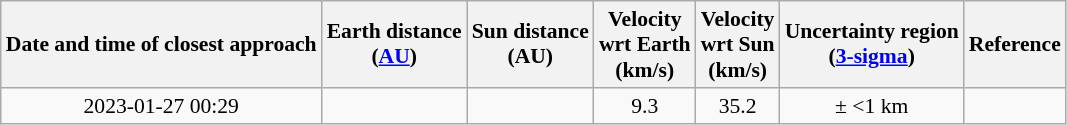<table class="wikitable" style="text-align: center; font-size: 0.9em;">
<tr>
<th>Date and time of closest approach</th>
<th>Earth distance<br>(<a href='#'>AU</a>)</th>
<th>Sun distance<br>(AU)</th>
<th>Velocity<br>wrt Earth<br>(km/s)</th>
<th>Velocity<br>wrt Sun<br>(km/s)</th>
<th>Uncertainty region<br>(<a href='#'>3-sigma</a>)</th>
<th>Reference</th>
</tr>
<tr>
<td>2023-01-27 00:29</td>
<td></td>
<td></td>
<td>9.3</td>
<td>35.2</td>
<td>± <1 km</td>
<td><small></small></td>
</tr>
</table>
